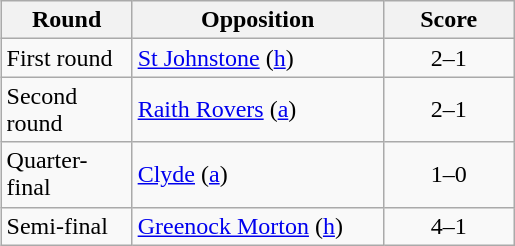<table class="wikitable" style="text-align:left;margin-left:1em;float:right">
<tr>
<th width=80>Round</th>
<th width=160>Opposition</th>
<th width=80>Score</th>
</tr>
<tr>
<td>First round</td>
<td><a href='#'>St Johnstone</a> (<a href='#'>h</a>)</td>
<td align=center>2–1</td>
</tr>
<tr>
<td>Second round</td>
<td><a href='#'>Raith Rovers</a> (<a href='#'>a</a>)</td>
<td align=center>2–1</td>
</tr>
<tr>
<td>Quarter-final</td>
<td><a href='#'>Clyde</a> (<a href='#'>a</a>)</td>
<td align=center>1–0</td>
</tr>
<tr>
<td>Semi-final</td>
<td><a href='#'>Greenock Morton</a> (<a href='#'>h</a>)</td>
<td align=center>4–1</td>
</tr>
</table>
